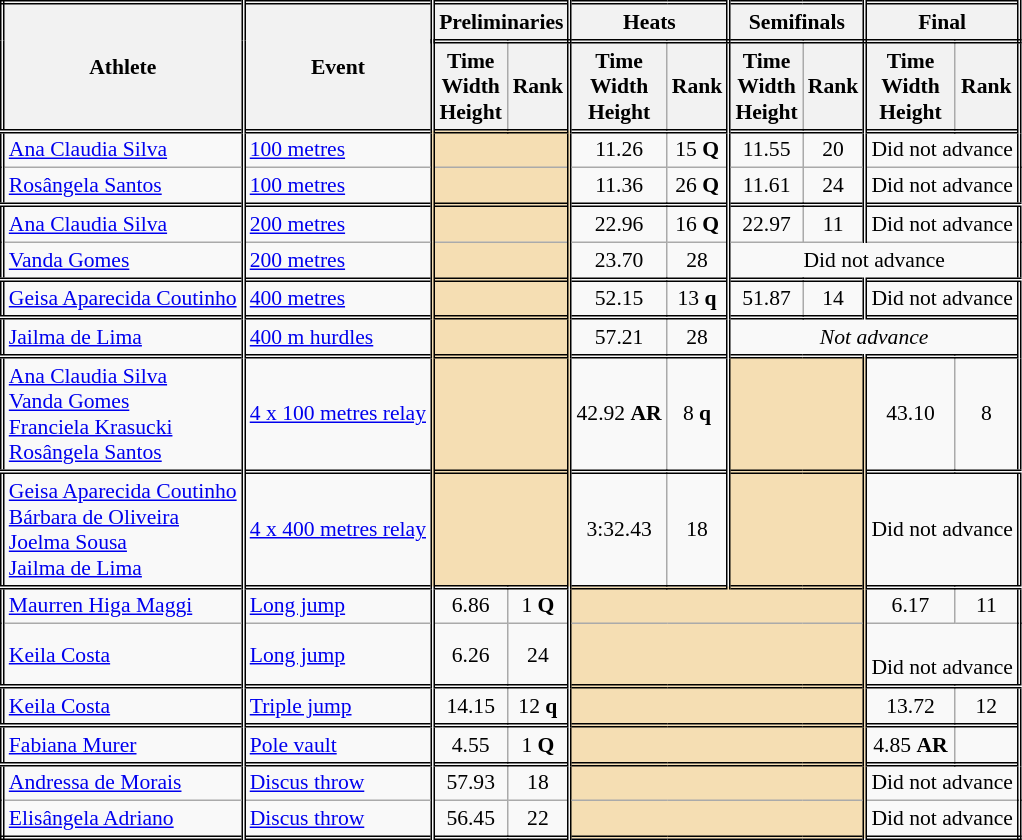<table class=wikitable style="font-size:90%; border: double;">
<tr>
<th rowspan="2" style="border-right:double">Athlete</th>
<th rowspan="2" style="border-right:double">Event</th>
<th colspan="2" style="border-right:double; border-bottom:double;">Preliminaries</th>
<th colspan="2" style="border-right:double; border-bottom:double;">Heats</th>
<th colspan="2" style="border-right:double; border-bottom:double;">Semifinals</th>
<th colspan="2" style="border-right:double; border-bottom:double;">Final</th>
</tr>
<tr>
<th>Time<br>Width<br>Height</th>
<th style="border-right:double">Rank</th>
<th>Time<br>Width<br>Height</th>
<th style="border-right:double">Rank</th>
<th>Time<br>Width<br>Height</th>
<th style="border-right:double">Rank</th>
<th>Time<br>Width<br>Height</th>
<th style="border-right:double">Rank</th>
</tr>
<tr style="border-top: double;">
<td style="border-right:double"><a href='#'>Ana Claudia Silva</a></td>
<td style="border-right:double"><a href='#'>100 metres</a></td>
<td style="border-right:double" colspan= 2 bgcolor="wheat"></td>
<td align=center>11.26</td>
<td align=center style="border-right:double">15 <strong>Q</strong></td>
<td align=center>11.55</td>
<td align=center style="border-right:double">20</td>
<td colspan="2" align=center>Did not advance</td>
</tr>
<tr>
<td style="border-right:double"><a href='#'>Rosângela Santos</a></td>
<td style="border-right:double"><a href='#'>100 metres</a></td>
<td style="border-right:double" colspan= 2 bgcolor="wheat"></td>
<td align=center>11.36</td>
<td align=center style="border-right:double">26 <strong>Q</strong></td>
<td align=center>11.61</td>
<td align=center style="border-right:double">24</td>
<td colspan="2" align=center>Did not advance</td>
</tr>
<tr style="border-top: double;">
<td style="border-right:double"><a href='#'>Ana Claudia Silva</a></td>
<td style="border-right:double"><a href='#'>200 metres</a></td>
<td style="border-right:double" colspan= 2 bgcolor="wheat"></td>
<td align=center>22.96</td>
<td align=center style="border-right:double">16 <strong>Q</strong></td>
<td align=center>22.97</td>
<td align=center style="border-right:double">11</td>
<td colspan="2" align=center>Did not advance</td>
</tr>
<tr>
<td style="border-right:double"><a href='#'>Vanda Gomes</a></td>
<td style="border-right:double"><a href='#'>200 metres</a></td>
<td style="border-right:double" colspan= 2 bgcolor="wheat"></td>
<td align=center>23.70</td>
<td align=center style="border-right:double">28</td>
<td colspan="4" align=center>Did not advance</td>
</tr>
<tr style="border-top: double;">
<td style="border-right:double"><a href='#'>Geisa Aparecida Coutinho</a></td>
<td style="border-right:double"><a href='#'>400 metres</a></td>
<td style="border-right:double" colspan= 2 bgcolor="wheat"></td>
<td align=center>52.15</td>
<td align=center style="border-right:double">13 <strong>q</strong></td>
<td align=center>51.87</td>
<td align=center style="border-right:double">14</td>
<td colspan="2" align=center>Did not advance</td>
</tr>
<tr style="border-top: double;">
<td style="border-right:double"><a href='#'>Jailma de Lima</a></td>
<td style="border-right:double"><a href='#'>400 m hurdles</a></td>
<td style="border-right:double" colspan= 2 bgcolor="wheat"></td>
<td align=center>57.21</td>
<td style="border-right:double" align=center>28</td>
<td align=center style="border-right:double" colspan=4><em>Not advance</em></td>
</tr>
<tr style="border-top: double;">
<td style="border-right:double"><a href='#'>Ana Claudia Silva</a><br><a href='#'>Vanda Gomes</a><br><a href='#'>Franciela Krasucki</a><br><a href='#'>Rosângela Santos</a><br></td>
<td style="border-right:double"><a href='#'>4 x 100 metres relay</a></td>
<td style="border-right:double" colspan= 2 bgcolor="wheat"></td>
<td align=center>42.92 <strong>AR</strong></td>
<td align=center style="border-right:double">8 <strong>q</strong></td>
<td style="border-right:double" colspan= 2 bgcolor="wheat"></td>
<td align=center>43.10</td>
<td align=center>8</td>
</tr>
<tr style="border-top: double;">
<td style="border-right:double"><a href='#'>Geisa Aparecida Coutinho</a><br><a href='#'>Bárbara de Oliveira</a><br><a href='#'>Joelma Sousa</a><br><a href='#'>Jailma de Lima</a><br></td>
<td style="border-right:double"><a href='#'>4 x 400 metres relay</a></td>
<td style="border-right:double" colspan= 2 bgcolor="wheat"></td>
<td align=center>3:32.43</td>
<td align=center style="border-right:double">18</td>
<td style="border-right:double" colspan= 2 bgcolor="wheat"></td>
<td colspan="2" align=center>Did not advance</td>
</tr>
<tr style="border-top: double;">
<td style="border-right:double"><a href='#'>Maurren Higa Maggi</a></td>
<td style="border-right:double"><a href='#'>Long jump</a></td>
<td align=center>6.86</td>
<td align=center style="border-right:double">1 <strong>Q</strong></td>
<td style="border-right:double" colspan= 4 bgcolor="wheat"></td>
<td align=center>6.17</td>
<td align=center>11</td>
</tr>
<tr>
<td style="border-right:double"><a href='#'>Keila Costa</a></td>
<td style="border-right:double"><a href='#'>Long jump</a></td>
<td align=center>6.26</td>
<td align=center style="border-right:double">24</td>
<td style="border-right:double" colspan= 4 bgcolor="wheat"></td>
<td align=center colspan= 2><br>Did not advance</td>
</tr>
<tr style="border-top: double;">
<td style="border-right:double"><a href='#'>Keila Costa</a></td>
<td style="border-right:double"><a href='#'>Triple jump</a></td>
<td align=center>14.15</td>
<td align=center style="border-right:double">12 <strong>q</strong></td>
<td style="border-right:double" colspan= 4 bgcolor="wheat"></td>
<td align=center>13.72</td>
<td align=center>12</td>
</tr>
<tr style="border-top: double;">
<td style="border-right:double"><a href='#'>Fabiana Murer</a></td>
<td style="border-right:double"><a href='#'>Pole vault</a></td>
<td align=center>4.55</td>
<td align=center style="border-right:double">1 <strong>Q</strong></td>
<td style="border-right:double" colspan= 4 bgcolor="wheat"></td>
<td align=center>4.85 <strong>AR</strong></td>
<td style="border-right:double" align=center></td>
</tr>
<tr style="border-top: double;">
<td style="border-right:double"><a href='#'>Andressa de Morais</a></td>
<td style="border-right:double"><a href='#'>Discus throw</a></td>
<td align=center>57.93</td>
<td align=center style="border-right:double">18</td>
<td style="border-right:double" colspan= 4 bgcolor="wheat"></td>
<td align=center colspan= 2>Did not advance</td>
</tr>
<tr>
<td style="border-right:double"><a href='#'>Elisângela Adriano</a></td>
<td style="border-right:double"><a href='#'>Discus throw</a></td>
<td align=center>56.45</td>
<td align=center style="border-right:double">22</td>
<td style="border-right:double" colspan= 4 bgcolor="wheat"></td>
<td align=center colspan= 2>Did not advance</td>
</tr>
</table>
